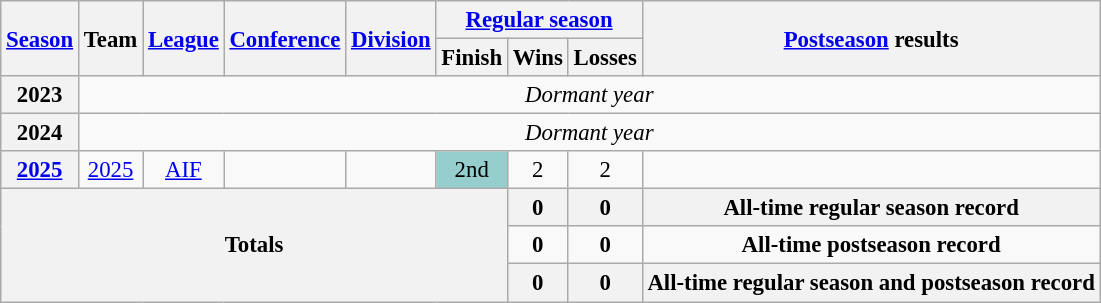<table class="wikitable" style="text-align:center; font-size: 95%;">
<tr>
<th rowspan="2"><a href='#'>Season</a></th>
<th rowspan="2">Team</th>
<th rowspan="2"><a href='#'>League</a></th>
<th rowspan="2"><a href='#'>Conference</a></th>
<th rowspan="2"><a href='#'>Division</a></th>
<th colspan="3"><a href='#'>Regular season</a></th>
<th rowspan="2"><a href='#'>Postseason</a> results</th>
</tr>
<tr>
<th>Finish</th>
<th>Wins</th>
<th>Losses</th>
</tr>
<tr>
<th>2023</th>
<td colspan="8"><em>Dormant year</em></td>
</tr>
<tr>
<th>2024</th>
<td colspan="8"><em>Dormant year</em></td>
</tr>
<tr>
<th><a href='#'>2025</a></th>
<td><a href='#'>2025</a></td>
<td><a href='#'>AIF</a></td>
<td></td>
<td></td>
<td bgcolor=#96cdcd>2nd</td>
<td>2</td>
<td>2</td>
</tr>
<tr>
<th rowspan="6" colspan="6">Totals</th>
<th>0</th>
<th>0</th>
<th>All-time regular season record</th>
</tr>
<tr>
<td><strong>0</strong></td>
<td><strong>0</strong></td>
<td><strong>All-time postseason record</strong></td>
</tr>
<tr>
<th>0</th>
<th>0</th>
<th>All-time regular season and postseason record</th>
</tr>
</table>
